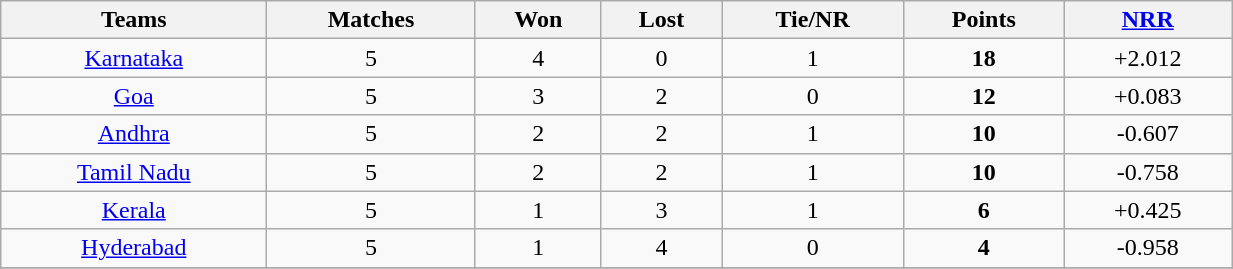<table class="wikitable sortable" style="text-align: center; width:65%">
<tr>
<th>Teams</th>
<th>Matches</th>
<th>Won</th>
<th>Lost</th>
<th>Tie/NR</th>
<th>Points</th>
<th><a href='#'>NRR</a></th>
</tr>
<tr -bgcolor="#ccffcc">
<td><a href='#'>Karnataka</a></td>
<td>5</td>
<td>4</td>
<td>0</td>
<td>1</td>
<td><strong>18</strong></td>
<td>+2.012</td>
</tr>
<tr -bgcolor="#ccffcc">
<td><a href='#'>Goa</a></td>
<td>5</td>
<td>3</td>
<td>2</td>
<td>0</td>
<td><strong>12</strong></td>
<td>+0.083</td>
</tr>
<tr>
<td><a href='#'>Andhra</a></td>
<td>5</td>
<td>2</td>
<td>2</td>
<td>1</td>
<td><strong>10</strong></td>
<td>-0.607</td>
</tr>
<tr>
<td><a href='#'>Tamil Nadu</a></td>
<td>5</td>
<td>2</td>
<td>2</td>
<td>1</td>
<td><strong>10</strong></td>
<td>-0.758</td>
</tr>
<tr>
<td><a href='#'>Kerala</a></td>
<td>5</td>
<td>1</td>
<td>3</td>
<td>1</td>
<td><strong>6</strong></td>
<td>+0.425</td>
</tr>
<tr>
<td><a href='#'>Hyderabad</a></td>
<td>5</td>
<td>1</td>
<td>4</td>
<td>0</td>
<td><strong>4</strong></td>
<td>-0.958</td>
</tr>
<tr>
</tr>
</table>
